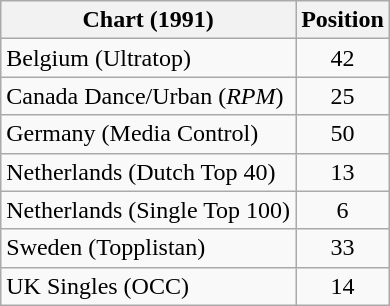<table class="wikitable sortable">
<tr>
<th>Chart (1991)</th>
<th>Position</th>
</tr>
<tr>
<td>Belgium (Ultratop)</td>
<td align="center">42</td>
</tr>
<tr>
<td>Canada Dance/Urban (<em>RPM</em>)</td>
<td align="center">25</td>
</tr>
<tr>
<td>Germany (Media Control)</td>
<td align="center">50</td>
</tr>
<tr>
<td>Netherlands (Dutch Top 40)</td>
<td align="center">13</td>
</tr>
<tr>
<td>Netherlands (Single Top 100)</td>
<td align="center">6</td>
</tr>
<tr>
<td>Sweden (Topplistan)</td>
<td align="center">33</td>
</tr>
<tr>
<td>UK Singles (OCC)</td>
<td align="center">14</td>
</tr>
</table>
